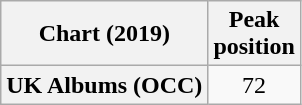<table class="wikitable plainrowheaders" style="text-align:center">
<tr>
<th scope="col">Chart (2019)</th>
<th scope="col">Peak<br>position</th>
</tr>
<tr>
<th scope="row">UK Albums (OCC)</th>
<td>72</td>
</tr>
</table>
